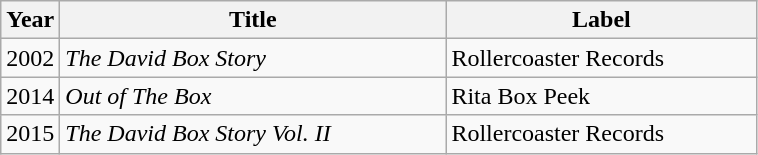<table class="wikitable">
<tr>
<th width="25">Year</th>
<th width="250">Title</th>
<th width="200">Label</th>
</tr>
<tr>
<td>2002</td>
<td><em>The David Box Story</em></td>
<td>Rollercoaster Records</td>
</tr>
<tr>
<td>2014</td>
<td><em>Out of The Box</em></td>
<td>Rita Box Peek</td>
</tr>
<tr>
<td>2015</td>
<td><em>The David Box Story Vol. II</em></td>
<td>Rollercoaster Records</td>
</tr>
</table>
